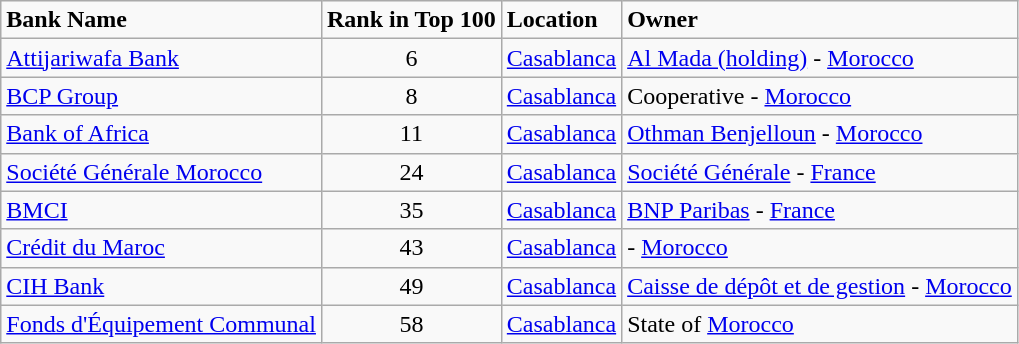<table class="wikitable">
<tr>
<td><strong>Bank Name</strong></td>
<td><strong>Rank in Top 100</strong></td>
<td><strong>Location</strong></td>
<td><strong>Owner</strong></td>
</tr>
<tr>
<td><a href='#'>Attijariwafa Bank</a></td>
<td align=center>6</td>
<td><a href='#'>Casablanca</a></td>
<td><a href='#'>Al Mada (holding)</a> - <a href='#'>Morocco</a></td>
</tr>
<tr>
<td><a href='#'>BCP Group</a></td>
<td align=center>8</td>
<td><a href='#'>Casablanca</a></td>
<td>Cooperative - <a href='#'>Morocco</a></td>
</tr>
<tr>
<td><a href='#'>Bank of Africa</a></td>
<td align=center>11</td>
<td><a href='#'>Casablanca</a></td>
<td><a href='#'>Othman Benjelloun</a> - <a href='#'>Morocco</a></td>
</tr>
<tr>
<td><a href='#'>Société Générale Morocco</a></td>
<td align=center>24</td>
<td><a href='#'>Casablanca</a></td>
<td><a href='#'>Société Générale</a> - <a href='#'>France</a></td>
</tr>
<tr>
<td><a href='#'>BMCI</a></td>
<td align=center>35</td>
<td><a href='#'>Casablanca</a></td>
<td><a href='#'>BNP Paribas</a> - <a href='#'>France</a></td>
</tr>
<tr>
<td><a href='#'>Crédit du Maroc</a></td>
<td align=center>43</td>
<td><a href='#'>Casablanca</a></td>
<td> - <a href='#'>Morocco</a></td>
</tr>
<tr>
<td><a href='#'>CIH Bank</a></td>
<td align=center>49</td>
<td><a href='#'>Casablanca</a></td>
<td><a href='#'>Caisse de dépôt et de gestion</a> - <a href='#'>Morocco</a></td>
</tr>
<tr>
<td><a href='#'>Fonds d'Équipement Communal</a></td>
<td align=center>58</td>
<td><a href='#'>Casablanca</a></td>
<td>State of <a href='#'>Morocco</a></td>
</tr>
</table>
